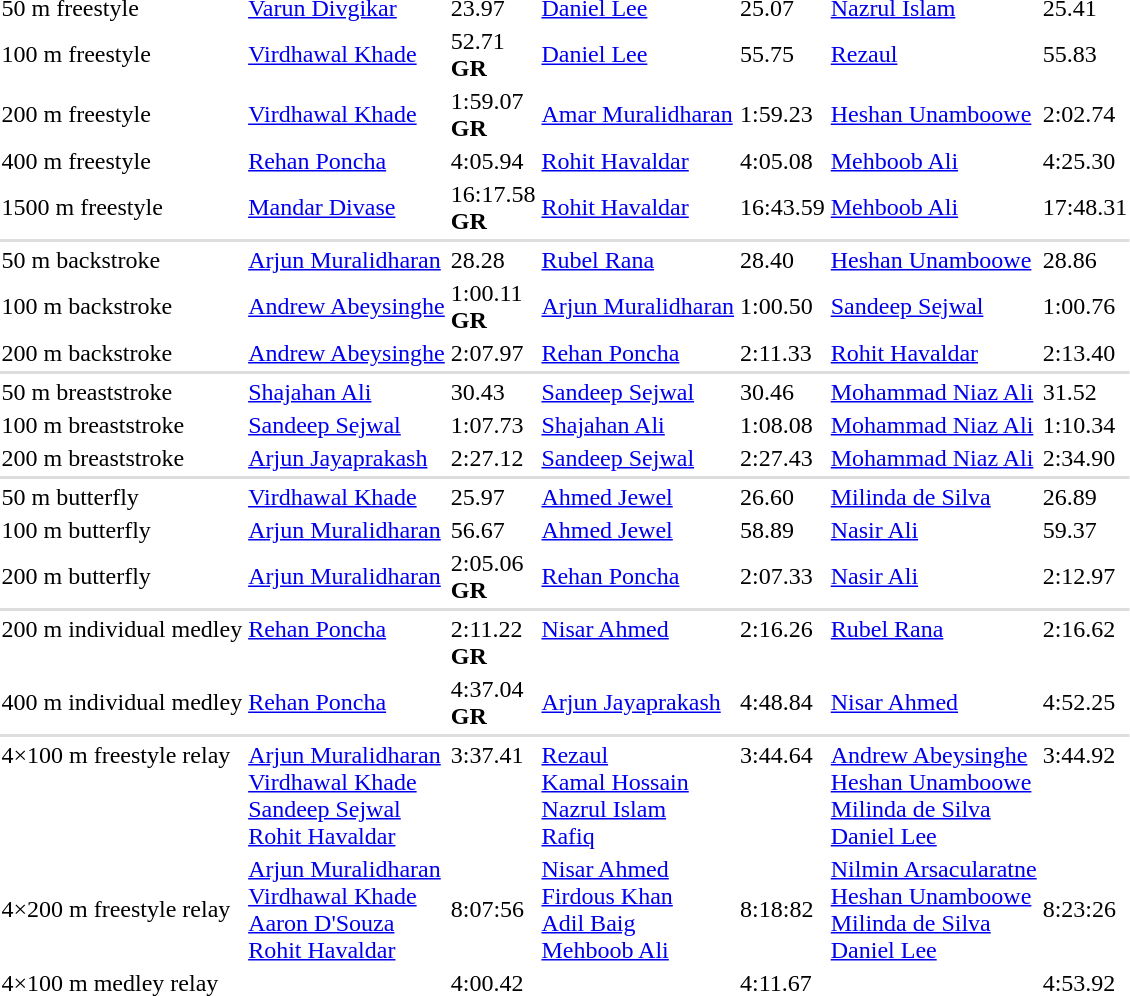<table>
<tr>
<td>50 m freestyle</td>
<td><a href='#'>Varun Divgikar</a><br></td>
<td>23.97</td>
<td><a href='#'>Daniel Lee</a><br></td>
<td>25.07</td>
<td><a href='#'>Nazrul Islam</a><br></td>
<td>25.41</td>
</tr>
<tr>
<td>100 m freestyle</td>
<td><a href='#'>Virdhawal Khade</a><br></td>
<td>52.71<br> <strong>GR</strong></td>
<td><a href='#'>Daniel Lee</a><br></td>
<td>55.75</td>
<td><a href='#'>Rezaul</a><br></td>
<td>55.83</td>
</tr>
<tr>
<td>200 m freestyle</td>
<td><a href='#'>Virdhawal Khade</a><br></td>
<td>1:59.07<br> <strong>GR</strong></td>
<td><a href='#'>Amar Muralidharan</a><br></td>
<td>1:59.23</td>
<td><a href='#'>Heshan Unamboowe</a><br></td>
<td>2:02.74</td>
</tr>
<tr>
<td>400 m freestyle</td>
<td><a href='#'>Rehan Poncha</a><br></td>
<td>4:05.94</td>
<td><a href='#'>Rohit Havaldar</a><br></td>
<td>4:05.08</td>
<td><a href='#'>Mehboob Ali</a><br></td>
<td>4:25.30</td>
</tr>
<tr>
<td>1500 m freestyle</td>
<td><a href='#'>Mandar Divase</a><br></td>
<td>16:17.58<br> <strong>GR</strong></td>
<td><a href='#'>Rohit Havaldar</a><br></td>
<td>16:43.59</td>
<td><a href='#'>Mehboob Ali</a><br></td>
<td>17:48.31</td>
</tr>
<tr bgcolor=#DDDDDD>
<td colspan=7></td>
</tr>
<tr valign="top">
<td>50 m backstroke</td>
<td><a href='#'>Arjun Muralidharan</a><br></td>
<td>28.28</td>
<td><a href='#'>Rubel Rana</a><br></td>
<td>28.40</td>
<td><a href='#'>Heshan Unamboowe</a><br></td>
<td>28.86</td>
</tr>
<tr>
<td>100 m backstroke</td>
<td><a href='#'>Andrew Abeysinghe</a><br></td>
<td>1:00.11<br> <strong>GR</strong></td>
<td><a href='#'>Arjun Muralidharan</a><br></td>
<td>1:00.50</td>
<td><a href='#'>Sandeep Sejwal</a><br></td>
<td>1:00.76</td>
</tr>
<tr>
<td>200 m backstroke</td>
<td><a href='#'>Andrew Abeysinghe</a><br></td>
<td>2:07.97</td>
<td><a href='#'>Rehan Poncha</a><br></td>
<td>2:11.33</td>
<td><a href='#'>Rohit Havaldar</a><br></td>
<td>2:13.40</td>
</tr>
<tr bgcolor=#DDDDDD>
<td colspan=7></td>
</tr>
<tr valign="top">
<td>50 m breaststroke</td>
<td><a href='#'>Shajahan Ali</a><br></td>
<td>30.43</td>
<td><a href='#'>Sandeep Sejwal</a><br></td>
<td>30.46</td>
<td><a href='#'>Mohammad Niaz Ali</a><br></td>
<td>31.52</td>
</tr>
<tr>
<td>100 m breaststroke</td>
<td><a href='#'>Sandeep Sejwal</a><br></td>
<td>1:07.73</td>
<td><a href='#'>Shajahan Ali</a><br></td>
<td>1:08.08</td>
<td><a href='#'>Mohammad Niaz Ali</a><br></td>
<td>1:10.34</td>
</tr>
<tr>
<td>200 m breaststroke</td>
<td><a href='#'>Arjun Jayaprakash</a><br></td>
<td>2:27.12</td>
<td><a href='#'>Sandeep Sejwal</a><br></td>
<td>2:27.43</td>
<td><a href='#'>Mohammad Niaz Ali</a><br></td>
<td>2:34.90</td>
</tr>
<tr bgcolor=#DDDDDD>
<td colspan=7></td>
</tr>
<tr valign="top">
<td>50 m butterfly</td>
<td><a href='#'>Virdhawal Khade</a><br></td>
<td>25.97</td>
<td><a href='#'>Ahmed Jewel</a><br></td>
<td>26.60</td>
<td><a href='#'>Milinda de Silva</a><br></td>
<td>26.89</td>
</tr>
<tr>
<td>100 m butterfly</td>
<td><a href='#'>Arjun Muralidharan</a><br></td>
<td>56.67</td>
<td><a href='#'>Ahmed Jewel</a><br></td>
<td>58.89</td>
<td><a href='#'>Nasir Ali</a><br></td>
<td>59.37</td>
</tr>
<tr>
<td>200 m butterfly</td>
<td><a href='#'>Arjun Muralidharan</a><br></td>
<td>2:05.06<br> <strong>GR</strong></td>
<td><a href='#'>Rehan Poncha</a><br></td>
<td>2:07.33</td>
<td><a href='#'>Nasir Ali</a><br></td>
<td>2:12.97</td>
</tr>
<tr bgcolor=#DDDDDD>
<td colspan=7></td>
</tr>
<tr valign="top">
<td>200 m individual medley</td>
<td><a href='#'>Rehan Poncha</a><br></td>
<td>2:11.22<br> <strong>GR</strong></td>
<td><a href='#'>Nisar Ahmed</a><br></td>
<td>2:16.26</td>
<td><a href='#'>Rubel Rana</a><br></td>
<td>2:16.62</td>
</tr>
<tr>
<td>400 m individual medley</td>
<td><a href='#'>Rehan Poncha</a><br></td>
<td>4:37.04<br> <strong>GR</strong></td>
<td><a href='#'>Arjun Jayaprakash</a><br></td>
<td>4:48.84</td>
<td><a href='#'>Nisar Ahmed</a><br></td>
<td>4:52.25</td>
</tr>
<tr bgcolor=#DDDDDD>
<td colspan=7></td>
</tr>
<tr valign="top">
<td>4×100 m freestyle relay</td>
<td><a href='#'>Arjun Muralidharan</a><br><a href='#'>Virdhawal Khade</a><br><a href='#'>Sandeep Sejwal</a><br><a href='#'>Rohit Havaldar</a><br></td>
<td>3:37.41</td>
<td><a href='#'>Rezaul</a><br><a href='#'>Kamal Hossain</a><br><a href='#'>Nazrul Islam</a><br><a href='#'>Rafiq</a><br></td>
<td>3:44.64</td>
<td><a href='#'>Andrew Abeysinghe</a><br><a href='#'>Heshan Unamboowe</a><br><a href='#'>Milinda de Silva</a><br><a href='#'>Daniel Lee</a><br></td>
<td>3:44.92</td>
</tr>
<tr>
<td>4×200 m freestyle relay</td>
<td><a href='#'>Arjun Muralidharan</a><br><a href='#'>Virdhawal Khade</a><br><a href='#'>Aaron D'Souza</a><br><a href='#'>Rohit Havaldar</a><br></td>
<td>8:07:56</td>
<td><a href='#'>Nisar Ahmed</a><br><a href='#'>Firdous Khan</a><br><a href='#'>Adil Baig</a><br><a href='#'>Mehboob Ali</a><br></td>
<td>8:18:82</td>
<td><a href='#'>Nilmin Arsacularatne</a><br><a href='#'>Heshan Unamboowe</a><br><a href='#'>Milinda de Silva</a><br><a href='#'>Daniel Lee</a><br></td>
<td>8:23:26</td>
</tr>
<tr>
<td>4×100 m medley relay</td>
<td></td>
<td>4:00.42</td>
<td></td>
<td>4:11.67</td>
<td></td>
<td>4:53.92</td>
</tr>
</table>
